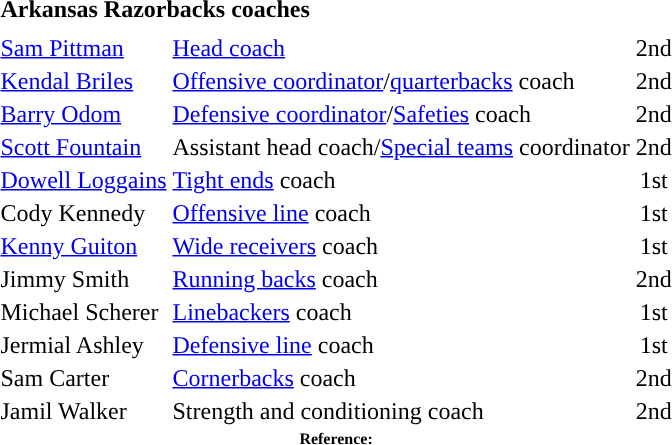<table class="toccolours" style="text-align: left;">
<tr>
<td colspan="9"><strong>Arkansas Razorbacks coaches</strong></td>
</tr>
<tr>
<td style="font-size: 95%;" valign="top"></td>
<td></td>
</tr>
<tr>
<td><a href='#'>Sam Pittman</a></td>
<td><a href='#'>Head coach</a></td>
<td align=center>2nd</td>
</tr>
<tr>
<td><a href='#'>Kendal Briles</a></td>
<td><a href='#'>Offensive coordinator</a>/<a href='#'>quarterbacks</a> coach</td>
<td align=center>2nd</td>
</tr>
<tr>
<td><a href='#'>Barry Odom</a></td>
<td><a href='#'>Defensive coordinator</a>/<a href='#'>Safeties</a> coach</td>
<td align=center>2nd</td>
</tr>
<tr>
<td><a href='#'>Scott Fountain</a></td>
<td>Assistant head coach/<a href='#'>Special teams</a> coordinator</td>
<td align=center>2nd</td>
</tr>
<tr>
<td><a href='#'>Dowell Loggains</a></td>
<td><a href='#'>Tight ends</a> coach</td>
<td align=center>1st</td>
</tr>
<tr>
<td>Cody Kennedy</td>
<td><a href='#'>Offensive line</a> coach</td>
<td align=center>1st</td>
</tr>
<tr>
<td><a href='#'>Kenny Guiton</a></td>
<td><a href='#'>Wide receivers</a> coach</td>
<td align=center>1st</td>
</tr>
<tr>
<td>Jimmy Smith</td>
<td><a href='#'>Running backs</a> coach</td>
<td align=center>2nd</td>
</tr>
<tr>
<td>Michael Scherer</td>
<td><a href='#'>Linebackers</a> coach</td>
<td align=center>1st</td>
</tr>
<tr>
<td>Jermial Ashley</td>
<td><a href='#'>Defensive line</a> coach</td>
<td align=center>1st</td>
</tr>
<tr>
<td>Sam Carter</td>
<td><a href='#'>Cornerbacks</a> coach</td>
<td align=center>2nd</td>
</tr>
<tr>
<td>Jamil Walker</td>
<td>Strength and conditioning coach</td>
<td align=center>2nd</td>
</tr>
<tr>
<td colspan="4"  style="font-size:8pt; text-align:center;"><strong>Reference:</strong></td>
</tr>
</table>
